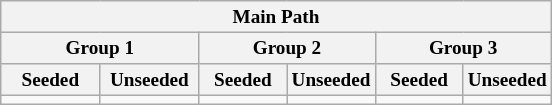<table class="wikitable" style="font-size:80%">
<tr>
<th colspan=6>Main Path</th>
</tr>
<tr>
<th colspan=2>Group 1</th>
<th colspan=2>Group 2</th>
<th colspan=2>Group 3</th>
</tr>
<tr>
<th width=18%>Seeded</th>
<th width=18%>Unseeded</th>
<th width=16%>Seeded</th>
<th width=16%>Unseeded</th>
<th width=16%>Seeded</th>
<th width=16%>Unseeded</th>
</tr>
<tr>
<td valign=top></td>
<td valign=top></td>
<td valign=top></td>
<td valign=top></td>
<td valign=top></td>
<td valign=top></td>
</tr>
</table>
